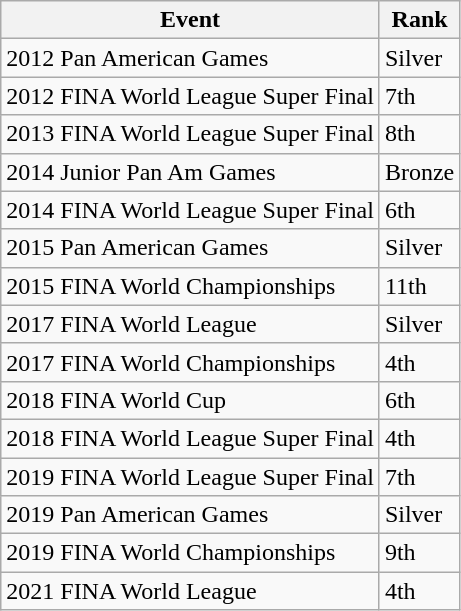<table class="wikitable">
<tr>
<th>Event</th>
<th>Rank</th>
</tr>
<tr>
<td>2012 Pan American Games</td>
<td>Silver</td>
</tr>
<tr>
<td>2012 FINA World League Super Final</td>
<td>7th</td>
</tr>
<tr>
<td>2013 FINA World League Super Final</td>
<td>8th</td>
</tr>
<tr>
<td>2014 Junior Pan Am Games</td>
<td>Bronze</td>
</tr>
<tr>
<td>2014 FINA World League Super Final</td>
<td>6th</td>
</tr>
<tr>
<td>2015 Pan American Games</td>
<td>Silver</td>
</tr>
<tr>
<td>2015 FINA World Championships</td>
<td>11th</td>
</tr>
<tr>
<td>2017 FINA World League</td>
<td>Silver</td>
</tr>
<tr>
<td>2017 FINA World Championships</td>
<td>4th</td>
</tr>
<tr>
<td>2018 FINA World Cup</td>
<td>6th</td>
</tr>
<tr>
<td>2018 FINA World League Super Final</td>
<td>4th</td>
</tr>
<tr>
<td>2019 FINA World League Super Final</td>
<td>7th</td>
</tr>
<tr>
<td>2019 Pan American Games</td>
<td>Silver</td>
</tr>
<tr>
<td>2019 FINA World Championships</td>
<td>9th</td>
</tr>
<tr>
<td>2021 FINA World League</td>
<td>4th</td>
</tr>
</table>
